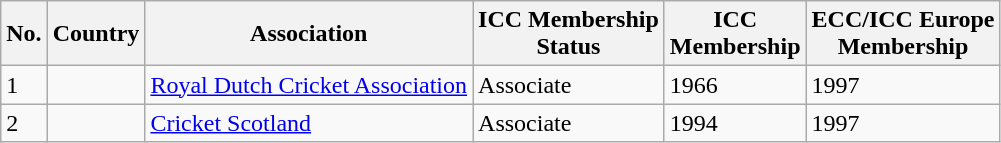<table class="wikitable sortable">
<tr>
<th>No.</th>
<th>Country</th>
<th>Association</th>
<th>ICC Membership<br>Status</th>
<th>ICC<br>Membership</th>
<th>ECC/ICC Europe<br>Membership</th>
</tr>
<tr>
<td>1</td>
<td></td>
<td><a href='#'>Royal Dutch Cricket Association</a></td>
<td>Associate</td>
<td>1966</td>
<td>1997</td>
</tr>
<tr>
<td>2</td>
<td></td>
<td><a href='#'>Cricket Scotland</a></td>
<td>Associate</td>
<td>1994</td>
<td>1997</td>
</tr>
</table>
